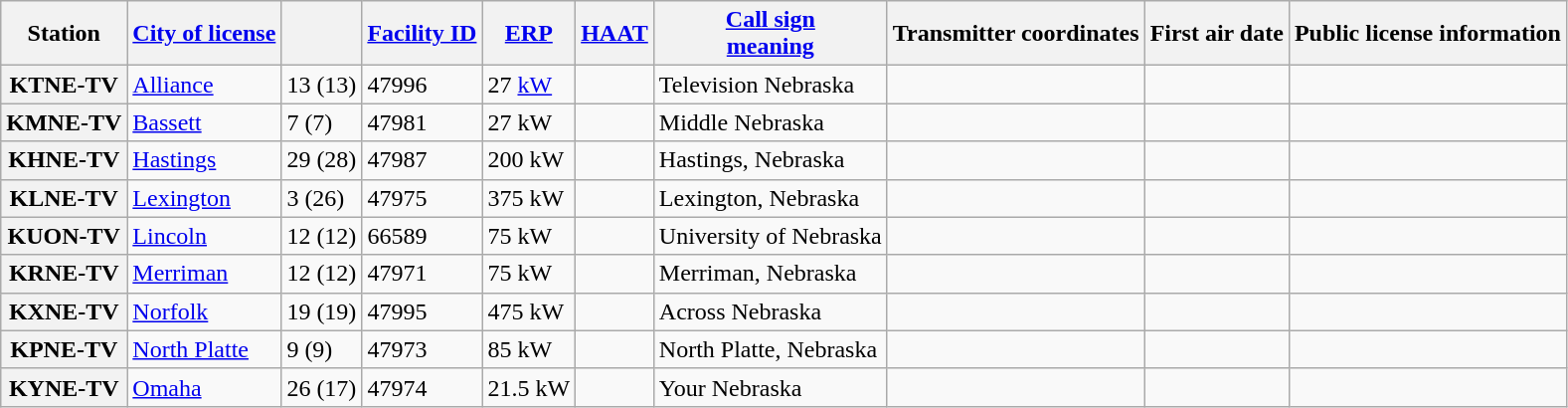<table class="wikitable sortable">
<tr>
<th scope = "col">Station</th>
<th scope = "col"><a href='#'>City of license</a></th>
<th scope = "col"></th>
<th scope = "col"><a href='#'>Facility ID</a></th>
<th scope = "col"><a href='#'>ERP</a></th>
<th scope = "col"><a href='#'>HAAT</a></th>
<th scope = "col"><a href='#'>Call sign<br>meaning</a></th>
<th scope = "col" class="unsortable">Transmitter coordinates</th>
<th scope = "col">First air date</th>
<th scope = "col" class="unsortable">Public license information</th>
</tr>
<tr>
<th scope="row">KTNE-TV</th>
<td><a href='#'>Alliance</a></td>
<td>13 (13)</td>
<td>47996</td>
<td>27 <a href='#'>kW</a></td>
<td></td>
<td>Television Nebraska</td>
<td></td>
<td></td>
<td><br></td>
</tr>
<tr>
<th scope="row">KMNE-TV</th>
<td><a href='#'>Bassett</a></td>
<td>7 (7)</td>
<td>47981</td>
<td>27 kW</td>
<td></td>
<td>Middle Nebraska</td>
<td></td>
<td></td>
<td><br></td>
</tr>
<tr>
<th scope="row">KHNE-TV</th>
<td><a href='#'>Hastings</a></td>
<td>29 (28)</td>
<td>47987</td>
<td>200 kW</td>
<td></td>
<td>Hastings, Nebraska</td>
<td></td>
<td></td>
<td><br></td>
</tr>
<tr>
<th scope="row">KLNE-TV</th>
<td><a href='#'>Lexington</a></td>
<td>3 (26)</td>
<td>47975</td>
<td>375 kW</td>
<td></td>
<td>Lexington, Nebraska</td>
<td></td>
<td></td>
<td><br></td>
</tr>
<tr>
<th scope="row">KUON-TV</th>
<td><a href='#'>Lincoln</a></td>
<td>12 (12)</td>
<td>66589</td>
<td>75 kW</td>
<td></td>
<td>University of Nebraska</td>
<td></td>
<td></td>
<td><br></td>
</tr>
<tr>
<th scope="row">KRNE-TV</th>
<td><a href='#'>Merriman</a></td>
<td>12 (12)</td>
<td>47971</td>
<td>75 kW</td>
<td></td>
<td>Merriman, Nebraska</td>
<td></td>
<td></td>
<td><br></td>
</tr>
<tr>
<th scope="row">KXNE-TV</th>
<td><a href='#'>Norfolk</a></td>
<td>19 (19)</td>
<td>47995</td>
<td>475 kW</td>
<td></td>
<td>Across Nebraska</td>
<td></td>
<td></td>
<td><br></td>
</tr>
<tr>
<th scope="row">KPNE-TV</th>
<td><a href='#'>North Platte</a></td>
<td>9 (9)</td>
<td>47973</td>
<td>85 kW</td>
<td></td>
<td>North Platte, Nebraska</td>
<td></td>
<td></td>
<td><br></td>
</tr>
<tr>
<th scope="row">KYNE-TV</th>
<td><a href='#'>Omaha</a></td>
<td>26 (17)</td>
<td>47974</td>
<td>21.5 kW</td>
<td></td>
<td>Your Nebraska</td>
<td></td>
<td></td>
<td><br></td>
</tr>
</table>
